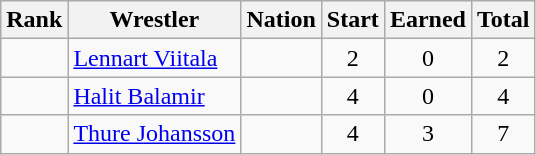<table class="wikitable sortable" style="text-align:center;">
<tr>
<th>Rank</th>
<th>Wrestler</th>
<th>Nation</th>
<th>Start</th>
<th>Earned</th>
<th>Total</th>
</tr>
<tr>
<td></td>
<td align=left><a href='#'>Lennart Viitala</a></td>
<td align=left></td>
<td>2</td>
<td>0</td>
<td>2</td>
</tr>
<tr>
<td></td>
<td align=left><a href='#'>Halit Balamir</a></td>
<td align=left></td>
<td>4</td>
<td>0</td>
<td>4</td>
</tr>
<tr>
<td></td>
<td align=left><a href='#'>Thure Johansson</a></td>
<td align=left></td>
<td>4</td>
<td>3</td>
<td>7</td>
</tr>
</table>
